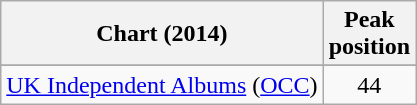<table class="wikitable sortable" style=margin-right:1em;margin-bottom:0;>
<tr>
<th scope="col">Chart (2014)</th>
<th scope="col">Peak<br>position</th>
</tr>
<tr>
</tr>
<tr>
</tr>
<tr>
</tr>
<tr>
<td><a href='#'>UK Independent Albums</a> (<a href='#'>OCC</a>)</td>
<td style="text-align:center;">44</td>
</tr>
</table>
